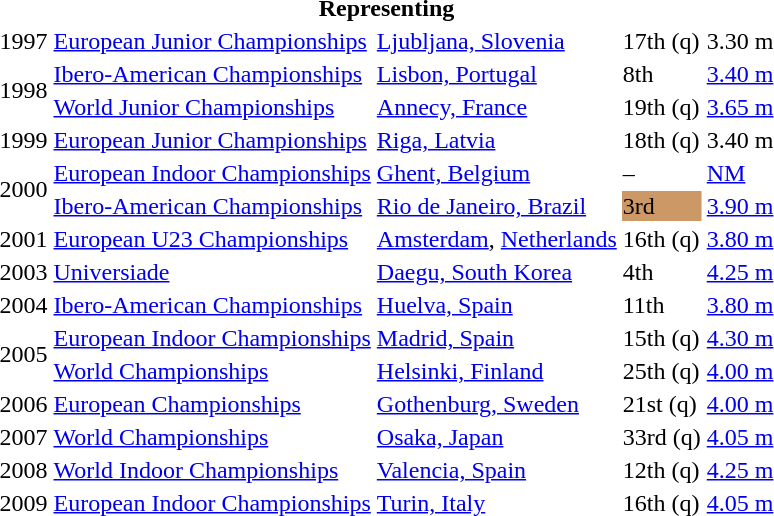<table>
<tr>
<th colspan="5">Representing </th>
</tr>
<tr>
<td>1997</td>
<td><a href='#'>European Junior Championships</a></td>
<td><a href='#'>Ljubljana, Slovenia</a></td>
<td>17th (q)</td>
<td>3.30 m</td>
</tr>
<tr>
<td rowspan=2>1998</td>
<td><a href='#'>Ibero-American Championships</a></td>
<td><a href='#'>Lisbon, Portugal</a></td>
<td>8th</td>
<td><a href='#'>3.40 m</a></td>
</tr>
<tr>
<td><a href='#'>World Junior Championships</a></td>
<td><a href='#'>Annecy, France</a></td>
<td>19th (q)</td>
<td><a href='#'>3.65 m</a></td>
</tr>
<tr>
<td>1999</td>
<td><a href='#'>European Junior Championships</a></td>
<td><a href='#'>Riga, Latvia</a></td>
<td>18th (q)</td>
<td>3.40 m</td>
</tr>
<tr>
<td rowspan=2>2000</td>
<td><a href='#'>European Indoor Championships</a></td>
<td><a href='#'>Ghent, Belgium</a></td>
<td>–</td>
<td><a href='#'>NM</a></td>
</tr>
<tr>
<td><a href='#'>Ibero-American Championships</a></td>
<td><a href='#'>Rio de Janeiro, Brazil</a></td>
<td bgcolor=cc9966>3rd</td>
<td><a href='#'>3.90 m</a></td>
</tr>
<tr>
<td>2001</td>
<td><a href='#'>European U23 Championships</a></td>
<td><a href='#'>Amsterdam</a>, <a href='#'>Netherlands</a></td>
<td>16th (q)</td>
<td><a href='#'>3.80 m</a></td>
</tr>
<tr>
<td>2003</td>
<td><a href='#'>Universiade</a></td>
<td><a href='#'>Daegu, South Korea</a></td>
<td>4th</td>
<td><a href='#'>4.25 m</a></td>
</tr>
<tr>
<td>2004</td>
<td><a href='#'>Ibero-American Championships</a></td>
<td><a href='#'>Huelva, Spain</a></td>
<td>11th</td>
<td><a href='#'>3.80 m</a></td>
</tr>
<tr>
<td rowspan=2>2005</td>
<td><a href='#'>European Indoor Championships</a></td>
<td><a href='#'>Madrid, Spain</a></td>
<td>15th (q)</td>
<td><a href='#'>4.30 m</a></td>
</tr>
<tr>
<td><a href='#'>World Championships</a></td>
<td><a href='#'>Helsinki, Finland</a></td>
<td>25th (q)</td>
<td><a href='#'>4.00 m</a></td>
</tr>
<tr>
<td>2006</td>
<td><a href='#'>European Championships</a></td>
<td><a href='#'>Gothenburg, Sweden</a></td>
<td>21st (q)</td>
<td><a href='#'>4.00 m</a></td>
</tr>
<tr>
<td>2007</td>
<td><a href='#'>World Championships</a></td>
<td><a href='#'>Osaka, Japan</a></td>
<td>33rd (q)</td>
<td><a href='#'>4.05 m</a></td>
</tr>
<tr>
<td>2008</td>
<td><a href='#'>World Indoor Championships</a></td>
<td><a href='#'>Valencia, Spain</a></td>
<td>12th (q)</td>
<td><a href='#'>4.25 m</a></td>
</tr>
<tr>
<td>2009</td>
<td><a href='#'>European Indoor Championships</a></td>
<td><a href='#'>Turin, Italy</a></td>
<td>16th (q)</td>
<td><a href='#'>4.05 m</a></td>
</tr>
</table>
